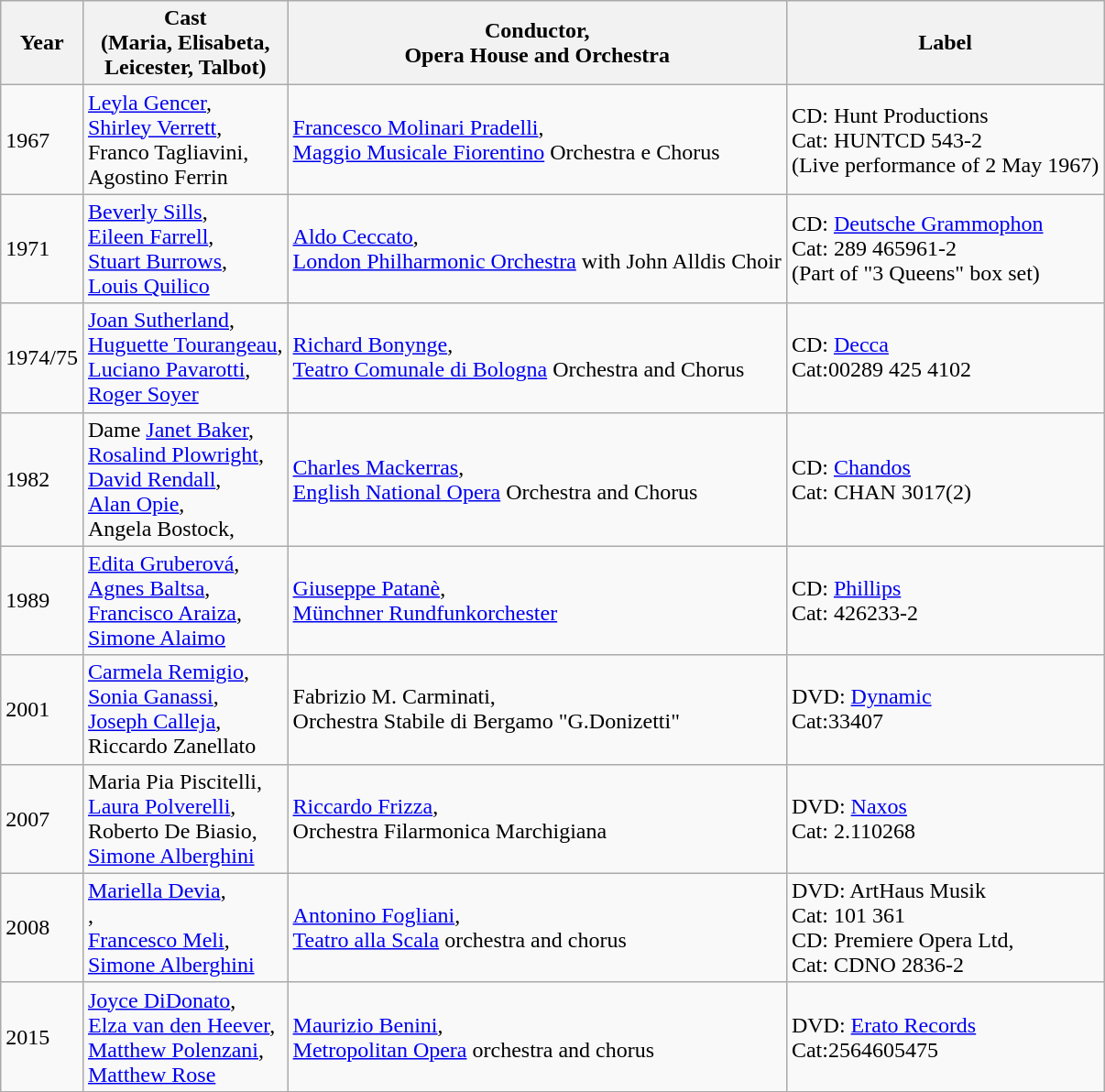<table class="wikitable">
<tr>
<th>Year</th>
<th>Cast<br>(Maria, Elisabeta,<br>Leicester, Talbot)</th>
<th>Conductor,<br>Opera House and Orchestra</th>
<th>Label</th>
</tr>
<tr>
<td>1967</td>
<td><a href='#'>Leyla Gencer</a>,<br><a href='#'>Shirley Verrett</a>,<br>Franco Tagliavini,<br>Agostino Ferrin</td>
<td><a href='#'>Francesco Molinari Pradelli</a>,<br><a href='#'>Maggio Musicale Fiorentino</a> Orchestra e Chorus</td>
<td>CD: Hunt Productions<br>Cat: HUNTCD 543-2<br>(Live performance of 2 May 1967)</td>
</tr>
<tr>
<td>1971</td>
<td><a href='#'>Beverly Sills</a>,<br><a href='#'>Eileen Farrell</a>,<br><a href='#'>Stuart Burrows</a>,<br><a href='#'>Louis Quilico</a></td>
<td><a href='#'>Aldo Ceccato</a>,<br><a href='#'>London Philharmonic Orchestra</a> with John Alldis Choir</td>
<td>CD: <a href='#'>Deutsche Grammophon</a><br>Cat: 289 465961-2<br>(Part of "3 Queens" box set)</td>
</tr>
<tr>
<td>1974/75</td>
<td><a href='#'>Joan Sutherland</a>,<br><a href='#'>Huguette Tourangeau</a>,<br><a href='#'>Luciano Pavarotti</a>,<br><a href='#'>Roger Soyer</a></td>
<td><a href='#'>Richard Bonynge</a>,<br><a href='#'>Teatro Comunale di Bologna</a> Orchestra and Chorus</td>
<td>CD: <a href='#'>Decca</a><br>Cat:00289 425 4102</td>
</tr>
<tr>
<td>1982</td>
<td>Dame <a href='#'>Janet Baker</a>,<br><a href='#'>Rosalind Plowright</a>,<br><a href='#'>David Rendall</a>,<br><a href='#'>Alan Opie</a>, <br>Angela Bostock,</td>
<td><a href='#'>Charles Mackerras</a>,<br><a href='#'>English National Opera</a> Orchestra and Chorus</td>
<td>CD: <a href='#'>Chandos</a><br>Cat: CHAN 3017(2)</td>
</tr>
<tr>
<td>1989</td>
<td><a href='#'>Edita Gruberová</a>,<br><a href='#'>Agnes Baltsa</a>,<br><a href='#'>Francisco Araiza</a>,<br><a href='#'>Simone Alaimo</a></td>
<td><a href='#'>Giuseppe Patanè</a>,<br><a href='#'>Münchner Rundfunkorchester</a></td>
<td>CD: <a href='#'>Phillips</a><br>Cat: 426233-2</td>
</tr>
<tr>
<td>2001</td>
<td><a href='#'>Carmela Remigio</a>,<br><a href='#'>Sonia Ganassi</a>,<br><a href='#'>Joseph Calleja</a>,<br>Riccardo Zanellato</td>
<td>Fabrizio M. Carminati,<br>Orchestra Stabile di Bergamo "G.Donizetti"</td>
<td>DVD: <a href='#'>Dynamic</a><br>Cat:33407</td>
</tr>
<tr>
<td>2007</td>
<td>Maria Pia Piscitelli,<br><a href='#'>Laura Polverelli</a>,<br>Roberto De Biasio,<br><a href='#'>Simone Alberghini</a></td>
<td><a href='#'>Riccardo Frizza</a>,<br>Orchestra Filarmonica Marchigiana</td>
<td>DVD: <a href='#'>Naxos</a><br>Cat: 2.110268</td>
</tr>
<tr>
<td>2008</td>
<td><a href='#'>Mariella Devia</a>,<br>,<br><a href='#'>Francesco Meli</a>,<br><a href='#'>Simone Alberghini</a></td>
<td><a href='#'>Antonino Fogliani</a>,<br><a href='#'>Teatro alla Scala</a> orchestra and chorus</td>
<td>DVD: ArtHaus Musik<br>Cat: 101 361<br>CD: Premiere Opera Ltd,<br>Cat: CDNO 2836-2</td>
</tr>
<tr>
<td>2015</td>
<td><a href='#'>Joyce DiDonato</a>,<br><a href='#'>Elza van den Heever</a>,<br><a href='#'>Matthew Polenzani</a>,<br><a href='#'>Matthew Rose</a></td>
<td><a href='#'>Maurizio Benini</a>,<br><a href='#'>Metropolitan Opera</a> orchestra and chorus</td>
<td>DVD: <a href='#'>Erato Records</a><br>Cat:2564605475</td>
</tr>
</table>
